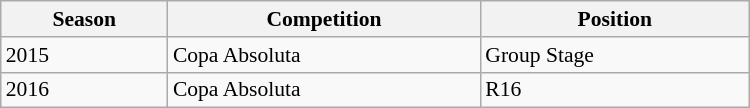<table class="wikitable center" style="white-space:nowrap; font-size:90%; width:500px; margin:auto;">
<tr>
<th>Season</th>
<th>Competition</th>
<th>Position</th>
</tr>
<tr>
<td>2015</td>
<td>Copa Absoluta</td>
<td>Group Stage</td>
</tr>
<tr>
<td>2016</td>
<td>Copa Absoluta</td>
<td>R16</td>
</tr>
</table>
